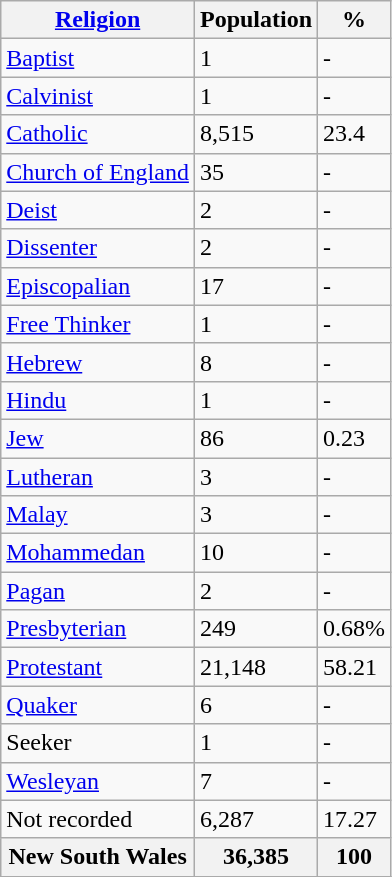<table class="wikitable sortable" style="text-align:left">
<tr>
<th><a href='#'>Religion</a></th>
<th>Population</th>
<th>%</th>
</tr>
<tr>
<td><a href='#'>Baptist</a></td>
<td>1</td>
<td>-</td>
</tr>
<tr>
<td><a href='#'>Calvinist</a></td>
<td>1</td>
<td>-</td>
</tr>
<tr>
<td><a href='#'>Catholic</a></td>
<td>8,515</td>
<td>23.4</td>
</tr>
<tr>
<td><a href='#'>Church of England</a></td>
<td>35</td>
<td>-</td>
</tr>
<tr>
<td><a href='#'>Deist</a></td>
<td>2</td>
<td>-</td>
</tr>
<tr>
<td><a href='#'>Dissenter</a></td>
<td>2</td>
<td>-</td>
</tr>
<tr>
<td><a href='#'>Episcopalian</a></td>
<td>17</td>
<td>-</td>
</tr>
<tr>
<td><a href='#'>Free Thinker</a></td>
<td>1</td>
<td>-</td>
</tr>
<tr>
<td><a href='#'>Hebrew</a></td>
<td>8</td>
<td>-</td>
</tr>
<tr>
<td><a href='#'>Hindu</a></td>
<td>1</td>
<td>-</td>
</tr>
<tr>
<td><a href='#'>Jew</a></td>
<td>86</td>
<td>0.23</td>
</tr>
<tr>
<td><a href='#'>Lutheran</a></td>
<td>3</td>
<td>-</td>
</tr>
<tr>
<td><a href='#'>Malay</a></td>
<td>3</td>
<td>-</td>
</tr>
<tr>
<td><a href='#'>Mohammedan</a></td>
<td>10</td>
<td>-</td>
</tr>
<tr>
<td><a href='#'>Pagan</a></td>
<td>2</td>
<td>-</td>
</tr>
<tr>
<td><a href='#'>Presbyterian</a></td>
<td>249</td>
<td>0.68%</td>
</tr>
<tr>
<td><a href='#'>Protestant</a></td>
<td>21,148</td>
<td>58.21</td>
</tr>
<tr>
<td><a href='#'>Quaker</a></td>
<td>6</td>
<td>-</td>
</tr>
<tr>
<td>Seeker</td>
<td>1</td>
<td>-</td>
</tr>
<tr>
<td><a href='#'>Wesleyan</a></td>
<td>7</td>
<td>-</td>
</tr>
<tr>
<td>Not recorded</td>
<td>6,287</td>
<td>17.27</td>
</tr>
<tr>
<th>New South Wales</th>
<th>36,385</th>
<th>100</th>
</tr>
<tr>
</tr>
</table>
